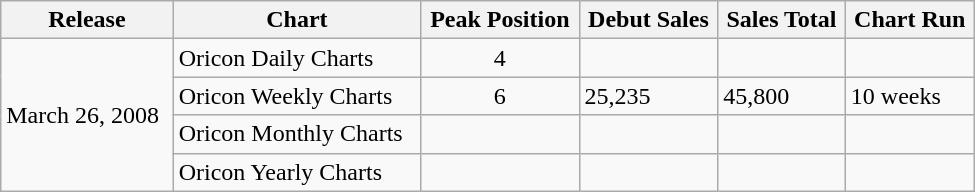<table class="wikitable" width="650px">
<tr>
<th>Release</th>
<th>Chart</th>
<th>Peak Position</th>
<th>Debut Sales</th>
<th>Sales Total</th>
<th>Chart Run</th>
</tr>
<tr>
<td rowspan="4">March 26, 2008</td>
<td>Oricon Daily Charts</td>
<td align="center">4</td>
<td></td>
<td></td>
<td></td>
</tr>
<tr>
<td>Oricon Weekly Charts</td>
<td align="center">6</td>
<td>25,235</td>
<td>45,800</td>
<td>10 weeks</td>
</tr>
<tr>
<td>Oricon Monthly Charts</td>
<td align="center"></td>
<td></td>
<td></td>
<td></td>
</tr>
<tr>
<td align="left">Oricon Yearly Charts</td>
<td align="center"></td>
<td></td>
<td></td>
<td></td>
</tr>
</table>
